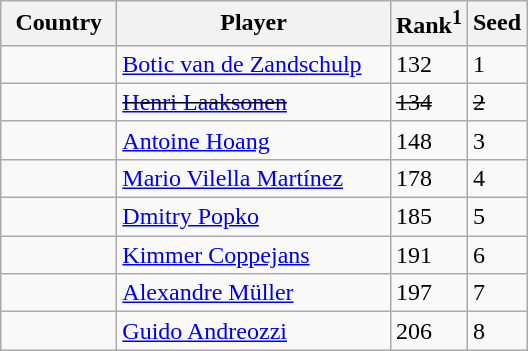<table class="sortable wikitable">
<tr>
<th width="70">Country</th>
<th width="175">Player</th>
<th>Rank<sup>1</sup></th>
<th>Seed</th>
</tr>
<tr>
<td></td>
<td><a href='#'>Botic van de Zandschulp</a></td>
<td>132</td>
<td>1</td>
</tr>
<tr>
<td><s></s></td>
<td><s><a href='#'>Henri Laaksonen</a></s></td>
<td><s>134</s></td>
<td><s>2</s></td>
</tr>
<tr>
<td></td>
<td><a href='#'>Antoine Hoang</a></td>
<td>148</td>
<td>3</td>
</tr>
<tr>
<td></td>
<td><a href='#'>Mario Vilella Martínez</a></td>
<td>178</td>
<td>4</td>
</tr>
<tr>
<td></td>
<td><a href='#'>Dmitry Popko</a></td>
<td>185</td>
<td>5</td>
</tr>
<tr>
<td></td>
<td><a href='#'>Kimmer Coppejans</a></td>
<td>191</td>
<td>6</td>
</tr>
<tr>
<td></td>
<td><a href='#'>Alexandre Müller</a></td>
<td>197</td>
<td>7</td>
</tr>
<tr>
<td></td>
<td><a href='#'>Guido Andreozzi</a></td>
<td>206</td>
<td>8</td>
</tr>
</table>
